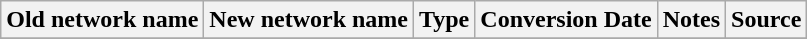<table class="wikitable">
<tr>
<th>Old network name</th>
<th>New network name</th>
<th>Type</th>
<th>Conversion Date</th>
<th>Notes</th>
<th>Source</th>
</tr>
<tr>
</tr>
</table>
